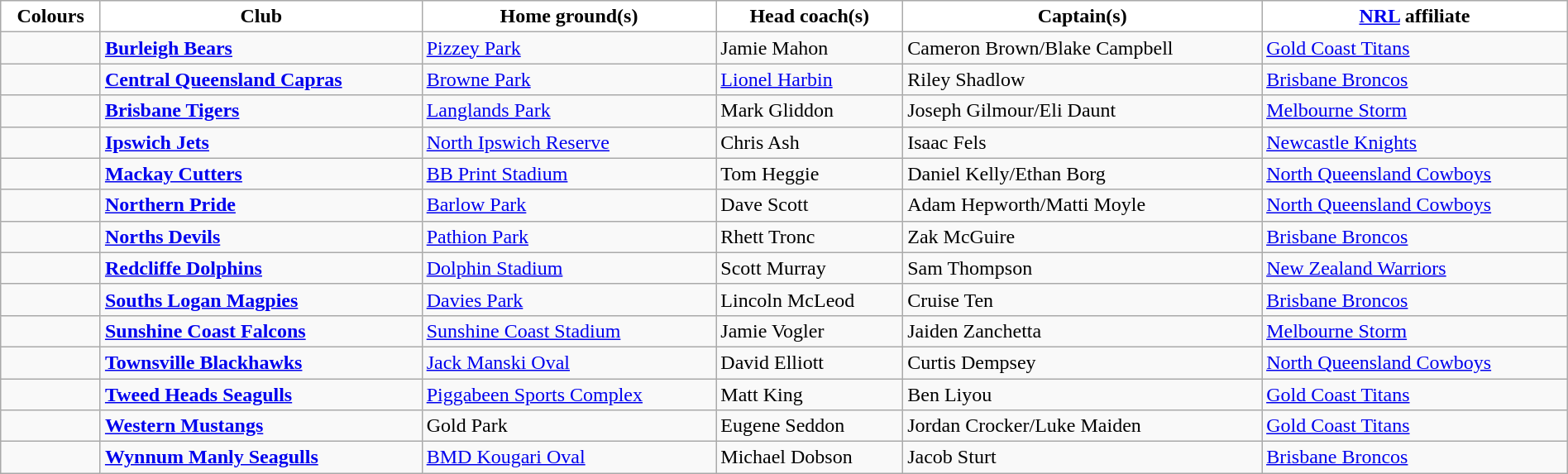<table class="wikitable" style="width:100%; text-align:left">
<tr>
<th style="background:white">Colours</th>
<th style="background:white">Club</th>
<th style="background:white">Home ground(s)</th>
<th style="background:white">Head coach(s)</th>
<th style="background:white">Captain(s)</th>
<th style="background:white"><a href='#'>NRL</a> affiliate</th>
</tr>
<tr>
<td></td>
<td><strong><a href='#'>Burleigh Bears</a></strong></td>
<td><a href='#'>Pizzey Park</a></td>
<td>Jamie Mahon</td>
<td>Cameron Brown/Blake Campbell</td>
<td> <a href='#'>Gold Coast Titans</a></td>
</tr>
<tr>
<td></td>
<td><strong><a href='#'>Central Queensland Capras</a></strong></td>
<td><a href='#'>Browne Park</a></td>
<td><a href='#'>Lionel Harbin</a></td>
<td>Riley Shadlow</td>
<td> <a href='#'>Brisbane Broncos</a></td>
</tr>
<tr>
<td></td>
<td><strong><a href='#'>Brisbane Tigers</a></strong></td>
<td><a href='#'>Langlands Park</a></td>
<td>Mark Gliddon</td>
<td>Joseph Gilmour/Eli Daunt</td>
<td> <a href='#'>Melbourne Storm</a></td>
</tr>
<tr>
<td></td>
<td><strong><a href='#'>Ipswich Jets</a></strong></td>
<td><a href='#'>North Ipswich Reserve</a></td>
<td>Chris Ash</td>
<td>Isaac Fels</td>
<td> <a href='#'>Newcastle Knights</a></td>
</tr>
<tr>
<td></td>
<td><strong><a href='#'>Mackay Cutters</a></strong></td>
<td><a href='#'>BB Print Stadium</a></td>
<td>Tom Heggie</td>
<td>Daniel Kelly/Ethan Borg</td>
<td> <a href='#'>North Queensland Cowboys</a></td>
</tr>
<tr>
<td></td>
<td><strong><a href='#'>Northern Pride</a></strong></td>
<td><a href='#'>Barlow Park</a></td>
<td>Dave Scott</td>
<td>Adam Hepworth/Matti Moyle</td>
<td> <a href='#'>North Queensland Cowboys</a></td>
</tr>
<tr>
<td></td>
<td><strong><a href='#'>Norths Devils</a></strong></td>
<td><a href='#'>Pathion Park</a></td>
<td>Rhett Tronc</td>
<td>Zak McGuire</td>
<td> <a href='#'>Brisbane Broncos</a></td>
</tr>
<tr>
<td></td>
<td><strong><a href='#'>Redcliffe Dolphins</a></strong></td>
<td><a href='#'>Dolphin Stadium</a></td>
<td>Scott Murray</td>
<td>Sam Thompson</td>
<td> <a href='#'>New Zealand Warriors</a></td>
</tr>
<tr>
<td></td>
<td><strong><a href='#'>Souths Logan Magpies</a></strong></td>
<td><a href='#'>Davies Park</a></td>
<td>Lincoln McLeod</td>
<td>Cruise Ten</td>
<td> <a href='#'>Brisbane Broncos</a></td>
</tr>
<tr>
<td></td>
<td><strong><a href='#'>Sunshine Coast Falcons</a></strong></td>
<td><a href='#'>Sunshine Coast Stadium</a></td>
<td>Jamie Vogler</td>
<td>Jaiden Zanchetta</td>
<td> <a href='#'>Melbourne Storm</a></td>
</tr>
<tr>
<td></td>
<td><strong><a href='#'>Townsville Blackhawks</a></strong></td>
<td><a href='#'>Jack Manski Oval</a></td>
<td>David Elliott</td>
<td>Curtis Dempsey</td>
<td> <a href='#'>North Queensland Cowboys</a></td>
</tr>
<tr>
<td></td>
<td><strong><a href='#'>Tweed Heads Seagulls</a></strong></td>
<td><a href='#'>Piggabeen Sports Complex</a></td>
<td>Matt King</td>
<td>Ben Liyou</td>
<td> <a href='#'>Gold Coast Titans</a></td>
</tr>
<tr>
<td></td>
<td><strong><a href='#'>Western Mustangs</a></strong></td>
<td>Gold Park</td>
<td>Eugene Seddon</td>
<td>Jordan Crocker/Luke Maiden</td>
<td> <a href='#'>Gold Coast Titans</a></td>
</tr>
<tr>
<td></td>
<td><strong><a href='#'>Wynnum Manly Seagulls</a></strong></td>
<td><a href='#'>BMD Kougari Oval</a></td>
<td>Michael Dobson</td>
<td>Jacob Sturt</td>
<td> <a href='#'>Brisbane Broncos</a></td>
</tr>
</table>
